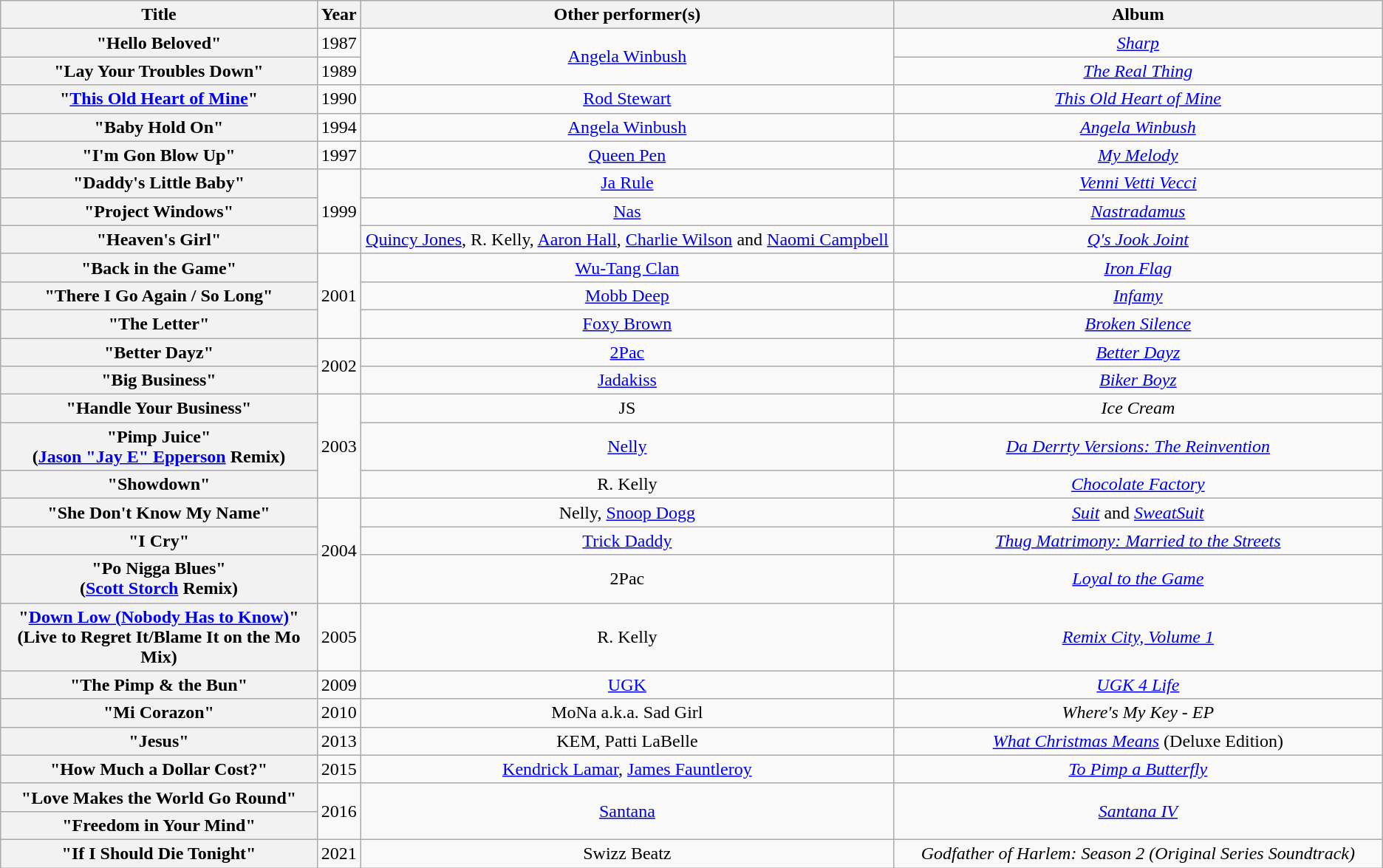<table class="wikitable plainrowheaders" style="text-align:center;">
<tr>
<th scope="col" style="width:20em;">Title</th>
<th scope="col">Year</th>
<th scope="col" style="width:35em;">Other performer(s)</th>
<th scope="col" style="width:32em;">Album</th>
</tr>
<tr>
<th scope="row">"Hello Beloved"</th>
<td rowspan="1">1987</td>
<td rowspan="2"><a href='#'>Angela Winbush</a></td>
<td rowspan="1"><em><a href='#'>Sharp</a></em></td>
</tr>
<tr>
<th scope="row">"Lay Your Troubles Down"</th>
<td rowspan="1">1989</td>
<td rowspan="1"><em><a href='#'>The Real Thing</a></em></td>
</tr>
<tr>
<th scope="row">"<a href='#'>This Old Heart of Mine</a>"</th>
<td rowspan="1">1990</td>
<td rowspan="1"><a href='#'>Rod Stewart</a></td>
<td><em><a href='#'>This Old Heart of Mine</a></em></td>
</tr>
<tr>
<th scope="row">"Baby Hold On"</th>
<td rowspan="1">1994</td>
<td rowspan="1"><a href='#'>Angela Winbush</a></td>
<td rowspan="1"><em><a href='#'>Angela Winbush</a></em></td>
</tr>
<tr>
<th scope="row">"I'm Gon Blow Up"</th>
<td rowspan="1">1997</td>
<td rowspan="1"><a href='#'>Queen Pen</a></td>
<td rowspan="1"><em><a href='#'>My Melody</a></em></td>
</tr>
<tr>
<th scope="row">"Daddy's Little Baby"</th>
<td rowspan="3">1999</td>
<td rowspan="1"><a href='#'>Ja Rule</a></td>
<td rowspan="1"><em><a href='#'>Venni Vetti Vecci</a></em></td>
</tr>
<tr>
<th scope="row">"Project Windows"</th>
<td rowspan="1"><a href='#'>Nas</a></td>
<td rowspan="1"><em><a href='#'>Nastradamus</a></em></td>
</tr>
<tr>
<th scope="row">"Heaven's Girl"</th>
<td rowspan="1"><a href='#'>Quincy Jones</a>, R. Kelly, <a href='#'>Aaron Hall</a>, <a href='#'>Charlie Wilson</a> and <a href='#'>Naomi Campbell</a></td>
<td rowspan="1"><em><a href='#'>Q's Jook Joint</a></em></td>
</tr>
<tr>
<th scope="row">"Back in the Game"</th>
<td rowspan="3">2001</td>
<td rowspan="1"><a href='#'>Wu-Tang Clan</a></td>
<td rowspan="1"><em><a href='#'>Iron Flag</a></em></td>
</tr>
<tr>
<th scope="row">"There I Go Again / So Long"</th>
<td rowspan="1"><a href='#'>Mobb Deep</a></td>
<td rowspan="1"><em><a href='#'>Infamy</a></em></td>
</tr>
<tr>
<th scope="row">"The Letter"</th>
<td rowspan="1"><a href='#'>Foxy Brown</a></td>
<td rowspan="1"><em><a href='#'>Broken Silence</a></em></td>
</tr>
<tr>
<th scope="row">"Better Dayz"</th>
<td rowspan="2">2002</td>
<td rowspan="1"><a href='#'>2Pac</a></td>
<td rowspan="1"><em><a href='#'>Better Dayz</a></em></td>
</tr>
<tr>
<th scope="row">"Big Business"</th>
<td><a href='#'>Jadakiss</a></td>
<td><em><a href='#'>Biker Boyz</a></em></td>
</tr>
<tr>
<th scope="row">"Handle Your Business"</th>
<td rowspan="3">2003</td>
<td rowspan="1">JS</td>
<td rowspan="1"><em>Ice Cream</em></td>
</tr>
<tr>
<th scope="row">"Pimp Juice" <br><span>(<a href='#'>Jason "Jay E" Epperson</a> Remix)</span></th>
<td rowspan="1"><a href='#'>Nelly</a></td>
<td rowspan="1"><em><a href='#'>Da Derrty Versions: The Reinvention</a></em></td>
</tr>
<tr>
<th scope="row">"Showdown"</th>
<td rowspan="1">R. Kelly</td>
<td rowspan="1"><em><a href='#'>Chocolate Factory</a></em></td>
</tr>
<tr>
<th scope="row">"She Don't Know My Name"</th>
<td rowspan="3">2004</td>
<td rowspan="1">Nelly, <a href='#'>Snoop Dogg</a></td>
<td rowspan="1"><em><a href='#'>Suit</a></em> and <em><a href='#'>SweatSuit</a></em></td>
</tr>
<tr>
<th scope="row">"I Cry"</th>
<td rowspan="1"><a href='#'>Trick Daddy</a></td>
<td rowspan="1"><em><a href='#'>Thug Matrimony: Married to the Streets</a></em></td>
</tr>
<tr>
<th scope="row">"Po Nigga Blues" <br><span>(<a href='#'>Scott Storch</a> Remix)</span></th>
<td rowspan="1">2Pac</td>
<td rowspan="1"><em><a href='#'>Loyal to the Game</a></em></td>
</tr>
<tr>
<th scope="row">"<a href='#'>Down Low (Nobody Has to Know)</a>" <br><span>(Live to Regret It/Blame It on the Mo Mix)</span></th>
<td rowspan="1">2005</td>
<td rowspan="1">R. Kelly</td>
<td rowspan="1"><em><a href='#'>Remix City, Volume 1</a></em></td>
</tr>
<tr>
<th scope="row">"The Pimp & the Bun"</th>
<td rowspan="1">2009</td>
<td rowspan="1"><a href='#'>UGK</a></td>
<td rowspan="1"><em><a href='#'>UGK 4 Life</a></em></td>
</tr>
<tr>
<th scope="row">"Mi Corazon"</th>
<td rowspan="1">2010</td>
<td rowspan="1">MoNa a.k.a. Sad Girl</td>
<td rowspan="1"><em>Where's My Key - EP</em></td>
</tr>
<tr>
<th scope="row">"Jesus"</th>
<td rowspan="1">2013</td>
<td rowspan="1">KEM, Patti LaBelle</td>
<td rowspan="1"><em><a href='#'>What Christmas Means</a></em> (Deluxe Edition)</td>
</tr>
<tr>
<th scope="row">"How Much a Dollar Cost?"</th>
<td rowspan="1">2015</td>
<td rowspan="1"><a href='#'>Kendrick Lamar</a>, <a href='#'>James Fauntleroy</a></td>
<td rowspan="1"><em><a href='#'>To Pimp a Butterfly</a></em></td>
</tr>
<tr>
<th scope="row">"Love Makes the World Go Round"</th>
<td rowspan="2">2016</td>
<td rowspan="2"><a href='#'>Santana</a></td>
<td rowspan="2"><em><a href='#'>Santana IV</a></em></td>
</tr>
<tr>
<th scope="row">"Freedom in Your Mind"</th>
</tr>
<tr>
<th scope="row">"If I Should Die Tonight"</th>
<td rowspan="1">2021</td>
<td rowspan="1">Swizz Beatz</td>
<td rowspan="1"><em>Godfather of Harlem: Season 2 (Original Series Soundtrack)</em></td>
</tr>
</table>
